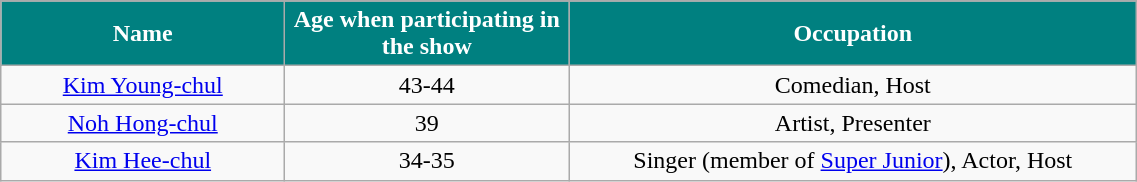<table class=wikitable style=text-align:center width=60%>
<tr style="color:#000080">
</tr>
<tr style="color:#ffffff; background: #008080; font-weight: bold; text-align: center">
<td style="width: 15%">Name</td>
<td style="width: 15%">Age when participating in the show</td>
<td style="width: 30%">Occupation</td>
</tr>
<tr>
<td><a href='#'>Kim Young-chul</a></td>
<td>43-44</td>
<td>Comedian, Host</td>
</tr>
<tr>
<td><a href='#'>Noh Hong-chul</a></td>
<td>39</td>
<td>Artist, Presenter</td>
</tr>
<tr>
<td><a href='#'>Kim Hee-chul</a></td>
<td>34-35</td>
<td>Singer (member of <a href='#'>Super Junior</a>), Actor, Host</td>
</tr>
</table>
